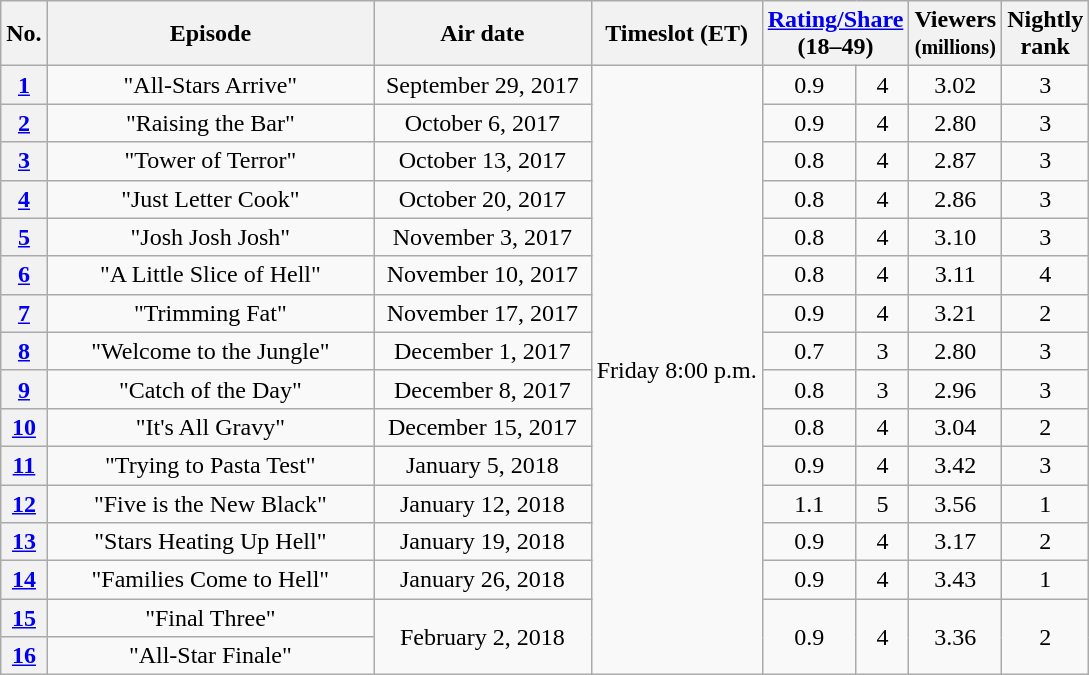<table class="wikitable" style="text-align:center;">
<tr>
<th>No.</th>
<th style="width:30%;">Episode</th>
<th style="width:20%;">Air date</th>
<th>Timeslot (ET)</th>
<th colspan=2><a href='#'>Rating/Share</a><br>(18–49)</th>
<th>Viewers<br><small>(millions)</small></th>
<th>Nightly<br>rank</th>
</tr>
<tr>
<th><a href='#'>1</a></th>
<td>"All-Stars Arrive"</td>
<td>September 29, 2017</td>
<td rowspan="16">Friday 8:00 p.m.</td>
<td>0.9</td>
<td>4</td>
<td>3.02</td>
<td>3</td>
</tr>
<tr>
<th><a href='#'>2</a></th>
<td>"Raising the Bar"</td>
<td>October 6, 2017</td>
<td>0.9</td>
<td>4</td>
<td>2.80</td>
<td>3</td>
</tr>
<tr>
<th><a href='#'>3</a></th>
<td>"Tower of Terror"</td>
<td>October 13, 2017</td>
<td>0.8</td>
<td>4</td>
<td>2.87</td>
<td>3</td>
</tr>
<tr>
<th><a href='#'>4</a></th>
<td>"Just Letter Cook"</td>
<td>October 20, 2017</td>
<td>0.8</td>
<td>4</td>
<td>2.86</td>
<td>3</td>
</tr>
<tr>
<th><a href='#'>5</a></th>
<td>"Josh Josh Josh"</td>
<td>November 3, 2017</td>
<td>0.8</td>
<td>4</td>
<td>3.10</td>
<td>3</td>
</tr>
<tr>
<th><a href='#'>6</a></th>
<td>"A Little Slice of Hell"</td>
<td>November 10, 2017</td>
<td>0.8</td>
<td>4</td>
<td>3.11</td>
<td>4</td>
</tr>
<tr>
<th><a href='#'>7</a></th>
<td>"Trimming Fat"</td>
<td>November 17, 2017</td>
<td>0.9</td>
<td>4</td>
<td>3.21</td>
<td>2</td>
</tr>
<tr>
<th><a href='#'>8</a></th>
<td>"Welcome to the Jungle"</td>
<td>December 1, 2017</td>
<td>0.7</td>
<td>3</td>
<td>2.80</td>
<td>3</td>
</tr>
<tr>
<th><a href='#'>9</a></th>
<td>"Catch of the Day"</td>
<td>December 8, 2017</td>
<td>0.8</td>
<td>3</td>
<td>2.96</td>
<td>3</td>
</tr>
<tr>
<th><a href='#'>10</a></th>
<td>"It's All Gravy"</td>
<td>December 15, 2017</td>
<td>0.8</td>
<td>4</td>
<td>3.04</td>
<td>2</td>
</tr>
<tr>
<th><a href='#'>11</a></th>
<td>"Trying to Pasta Test"</td>
<td>January 5, 2018</td>
<td>0.9</td>
<td>4</td>
<td>3.42</td>
<td>3</td>
</tr>
<tr>
<th><a href='#'>12</a></th>
<td>"Five is the New Black"</td>
<td>January 12, 2018</td>
<td>1.1</td>
<td>5</td>
<td>3.56</td>
<td>1</td>
</tr>
<tr>
<th><a href='#'>13</a></th>
<td>"Stars Heating Up Hell"</td>
<td>January 19, 2018</td>
<td>0.9</td>
<td>4</td>
<td>3.17</td>
<td>2</td>
</tr>
<tr>
<th><a href='#'>14</a></th>
<td>"Families Come to Hell"</td>
<td>January 26, 2018</td>
<td>0.9</td>
<td>4</td>
<td>3.43</td>
<td>1</td>
</tr>
<tr>
<th><a href='#'>15</a></th>
<td>"Final Three"</td>
<td rowspan="2">February 2, 2018</td>
<td rowspan="2">0.9</td>
<td rowspan="2">4</td>
<td rowspan="2">3.36</td>
<td rowspan="2">2</td>
</tr>
<tr>
<th><a href='#'>16</a></th>
<td>"All-Star Finale"</td>
</tr>
</table>
